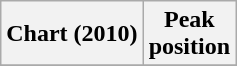<table class="wikitable sortable plainrowheaders">
<tr>
<th>Chart (2010)</th>
<th>Peak<br>position</th>
</tr>
<tr>
</tr>
</table>
